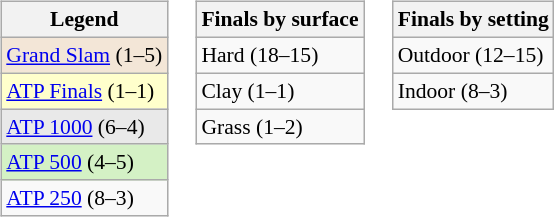<table>
<tr valign="top">
<td><br><table class="wikitable" style=font-size:90%>
<tr>
<th>Legend</th>
</tr>
<tr style="background:#f3e6d7;">
<td><a href='#'>Grand Slam</a> (1–5)</td>
</tr>
<tr style="background:#ffffcc;">
<td><a href='#'>ATP Finals</a> (1–1)</td>
</tr>
<tr style="background:#e9e9e9;">
<td><a href='#'>ATP 1000</a> (6–4)</td>
</tr>
<tr style="background:#d4f1c5;">
<td><a href='#'>ATP 500</a> (4–5)</td>
</tr>
<tr>
<td><a href='#'>ATP 250</a> (8–3)</td>
</tr>
</table>
</td>
<td><br><table class="wikitable" style=font-size:90%>
<tr>
<th>Finals by surface</th>
</tr>
<tr>
<td>Hard (18–15)</td>
</tr>
<tr>
<td>Clay (1–1)</td>
</tr>
<tr>
<td>Grass (1–2)</td>
</tr>
</table>
</td>
<td><br><table class="wikitable" style=font-size:90%>
<tr>
<th>Finals by setting</th>
</tr>
<tr>
<td>Outdoor (12–15)</td>
</tr>
<tr>
<td>Indoor (8–3)</td>
</tr>
</table>
</td>
</tr>
</table>
